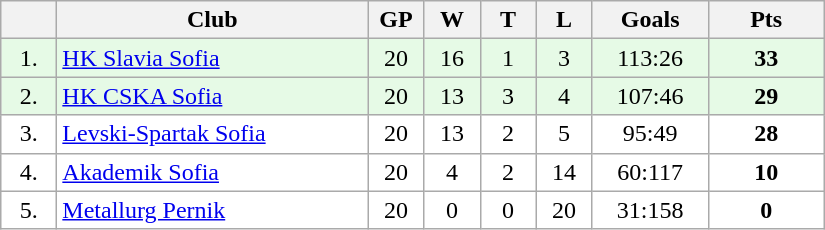<table class="wikitable">
<tr>
<th width="30"></th>
<th width="200">Club</th>
<th width="30">GP</th>
<th width="30">W</th>
<th width="30">T</th>
<th width="30">L</th>
<th width="70">Goals</th>
<th width="70">Pts</th>
</tr>
<tr bgcolor="#e6fae6" align="center">
<td>1.</td>
<td align="left"><a href='#'>HK Slavia Sofia</a></td>
<td>20</td>
<td>16</td>
<td>1</td>
<td>3</td>
<td>113:26</td>
<td><strong>33</strong></td>
</tr>
<tr bgcolor="#e6fae6" align="center">
<td>2.</td>
<td align="left"><a href='#'>HK CSKA Sofia</a></td>
<td>20</td>
<td>13</td>
<td>3</td>
<td>4</td>
<td>107:46</td>
<td><strong>29</strong></td>
</tr>
<tr bgcolor="#FFFFFF" align="center">
<td>3.</td>
<td align="left"><a href='#'>Levski-Spartak Sofia</a></td>
<td>20</td>
<td>13</td>
<td>2</td>
<td>5</td>
<td>95:49</td>
<td><strong>28</strong></td>
</tr>
<tr bgcolor="#FFFFFF" align="center">
<td>4.</td>
<td align="left"><a href='#'>Akademik Sofia</a></td>
<td>20</td>
<td>4</td>
<td>2</td>
<td>14</td>
<td>60:117</td>
<td><strong>10</strong></td>
</tr>
<tr bgcolor="#FFFFFF" align="center">
<td>5.</td>
<td align="left"><a href='#'>Metallurg Pernik</a></td>
<td>20</td>
<td>0</td>
<td>0</td>
<td>20</td>
<td>31:158</td>
<td><strong>0</strong></td>
</tr>
</table>
